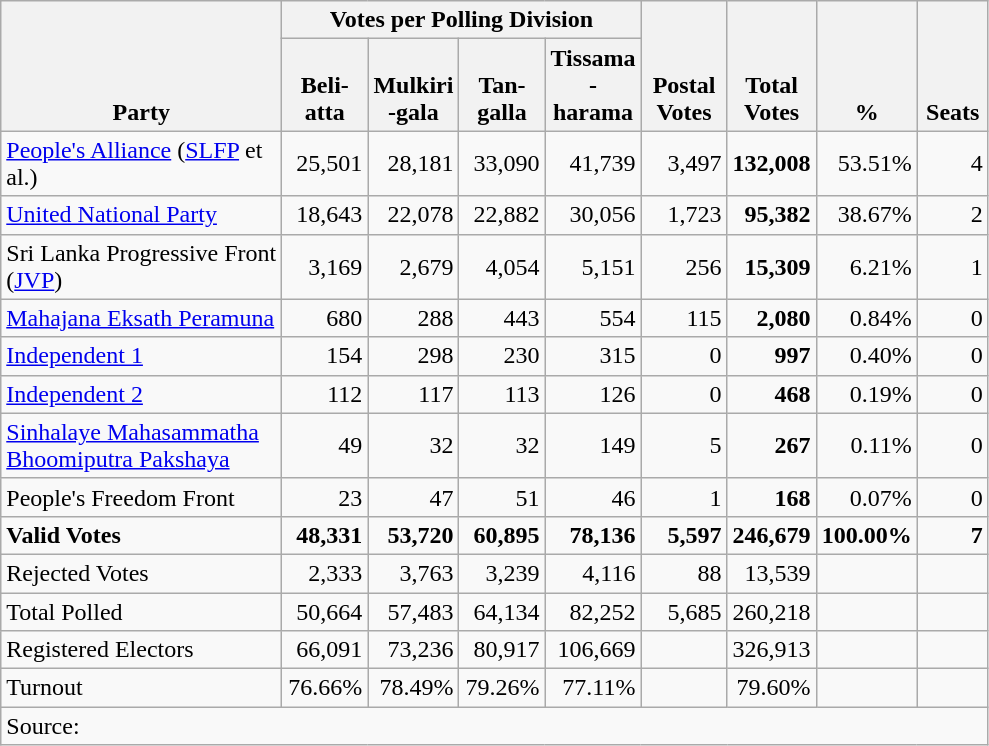<table class="wikitable" style="text-align:right;">
<tr>
<th align=left valign=bottom rowspan=2 width="180">Party</th>
<th colspan=4>Votes per Polling Division</th>
<th align=center valign=bottom rowspan=2 width="50">Postal<br>Votes</th>
<th align=center valign=bottom rowspan=2 width="50">Total Votes</th>
<th align=center valign=bottom rowspan=2 width="50">%</th>
<th align=center valign=bottom rowspan=2 width="40">Seats</th>
</tr>
<tr>
<th align=center valign=bottom width="50">Beli-<br>atta</th>
<th align=center valign=bottom width="50">Mulkiri<br>-gala</th>
<th align=center valign=bottom width="50">Tan-<br>galla</th>
<th align=center valign=bottom width="50">Tissama<br>-harama</th>
</tr>
<tr>
<td align=left><a href='#'>People's Alliance</a> (<a href='#'>SLFP</a> et al.)</td>
<td>25,501</td>
<td>28,181</td>
<td>33,090</td>
<td>41,739</td>
<td>3,497</td>
<td><strong>132,008</strong></td>
<td>53.51%</td>
<td>4</td>
</tr>
<tr>
<td align=left><a href='#'>United National Party</a></td>
<td>18,643</td>
<td>22,078</td>
<td>22,882</td>
<td>30,056</td>
<td>1,723</td>
<td><strong>95,382</strong></td>
<td>38.67%</td>
<td>2</td>
</tr>
<tr>
<td align=left>Sri Lanka Progressive Front (<a href='#'>JVP</a>)</td>
<td>3,169</td>
<td>2,679</td>
<td>4,054</td>
<td>5,151</td>
<td>256</td>
<td><strong>15,309</strong></td>
<td>6.21%</td>
<td>1</td>
</tr>
<tr>
<td align=left><a href='#'>Mahajana Eksath Peramuna</a></td>
<td>680</td>
<td>288</td>
<td>443</td>
<td>554</td>
<td>115</td>
<td><strong>2,080</strong></td>
<td>0.84%</td>
<td>0</td>
</tr>
<tr>
<td align=left><a href='#'>Independent 1</a></td>
<td>154</td>
<td>298</td>
<td>230</td>
<td>315</td>
<td>0</td>
<td><strong>997</strong></td>
<td>0.40%</td>
<td>0</td>
</tr>
<tr>
<td align=left><a href='#'>Independent 2</a></td>
<td>112</td>
<td>117</td>
<td>113</td>
<td>126</td>
<td>0</td>
<td><strong>468</strong></td>
<td>0.19%</td>
<td>0</td>
</tr>
<tr>
<td align=left><a href='#'>Sinhalaye Mahasammatha Bhoomiputra Pakshaya</a></td>
<td>49</td>
<td>32</td>
<td>32</td>
<td>149</td>
<td>5</td>
<td><strong>267</strong></td>
<td>0.11%</td>
<td>0</td>
</tr>
<tr>
<td align=left>People's Freedom Front</td>
<td>23</td>
<td>47</td>
<td>51</td>
<td>46</td>
<td>1</td>
<td><strong>168</strong></td>
<td>0.07%</td>
<td>0</td>
</tr>
<tr>
<td align=left><strong>Valid Votes</strong></td>
<td><strong>48,331</strong></td>
<td><strong>53,720</strong></td>
<td><strong>60,895</strong></td>
<td><strong>78,136</strong></td>
<td><strong>5,597</strong></td>
<td><strong>246,679</strong></td>
<td><strong>100.00%</strong></td>
<td><strong>7</strong></td>
</tr>
<tr>
<td align=left>Rejected Votes</td>
<td>2,333</td>
<td>3,763</td>
<td>3,239</td>
<td>4,116</td>
<td>88</td>
<td>13,539</td>
<td></td>
<td></td>
</tr>
<tr>
<td align=left>Total Polled</td>
<td>50,664</td>
<td>57,483</td>
<td>64,134</td>
<td>82,252</td>
<td>5,685</td>
<td>260,218</td>
<td></td>
<td></td>
</tr>
<tr>
<td align=left>Registered Electors</td>
<td>66,091</td>
<td>73,236</td>
<td>80,917</td>
<td>106,669</td>
<td></td>
<td>326,913</td>
<td></td>
<td></td>
</tr>
<tr>
<td align=left>Turnout</td>
<td>76.66%</td>
<td>78.49%</td>
<td>79.26%</td>
<td>77.11%</td>
<td></td>
<td>79.60%</td>
<td></td>
<td></td>
</tr>
<tr>
<td align=left colspan=10>Source:</td>
</tr>
</table>
